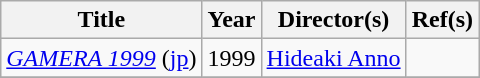<table class="wikitable sortable">
<tr>
<th scope="col">Title</th>
<th scope="col">Year</th>
<th scope="col">Director(s)</th>
<th scope="col" class="unsortable">Ref(s)</th>
</tr>
<tr>
<td><em><a href='#'>GAMERA 1999</a></em> (<a href='#'>jp</a>)</td>
<td style="text-align:center">1999</td>
<td style="text-align:center"><a href='#'>Hideaki Anno</a></td>
<td style="text-align:center"></td>
</tr>
<tr>
</tr>
</table>
